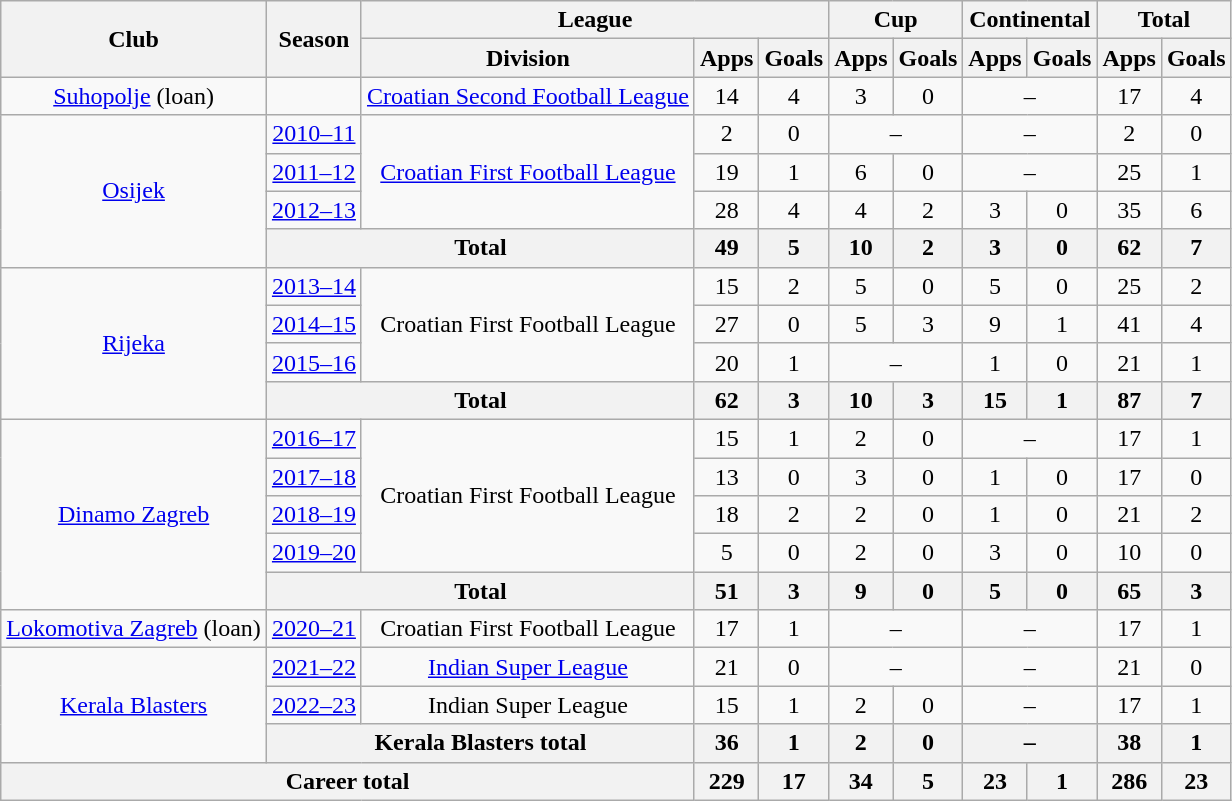<table class="wikitable" style="font-size:100%; text-align: center">
<tr>
<th rowspan="2">Club</th>
<th rowspan="2">Season</th>
<th colspan="3">League</th>
<th colspan="2">Cup</th>
<th colspan="2">Continental</th>
<th colspan="2">Total</th>
</tr>
<tr>
<th>Division</th>
<th>Apps</th>
<th>Goals</th>
<th>Apps</th>
<th>Goals</th>
<th>Apps</th>
<th>Goals</th>
<th>Apps</th>
<th>Goals</th>
</tr>
<tr>
<td rowspan="1" valign="center"><a href='#'>Suhopolje</a> (loan)</td>
<td></td>
<td><a href='#'>Croatian Second Football League</a></td>
<td>14</td>
<td>4</td>
<td>3</td>
<td>0</td>
<td colspan="2">–</td>
<td>17</td>
<td>4</td>
</tr>
<tr>
<td rowspan="4" valign="center"><a href='#'>Osijek</a></td>
<td><a href='#'>2010–11</a></td>
<td rowspan="3"><a href='#'>Croatian First Football League</a></td>
<td>2</td>
<td>0</td>
<td colspan="2">–</td>
<td colspan="2">–</td>
<td>2</td>
<td>0</td>
</tr>
<tr>
<td><a href='#'>2011–12</a></td>
<td>19</td>
<td>1</td>
<td>6</td>
<td>0</td>
<td colspan="2">–</td>
<td>25</td>
<td>1</td>
</tr>
<tr>
<td><a href='#'>2012–13</a></td>
<td>28</td>
<td>4</td>
<td>4</td>
<td>2</td>
<td>3</td>
<td>0</td>
<td>35</td>
<td>6</td>
</tr>
<tr>
<th colspan="2">Total</th>
<th>49</th>
<th>5</th>
<th>10</th>
<th>2</th>
<th>3</th>
<th>0</th>
<th>62</th>
<th>7</th>
</tr>
<tr>
<td rowspan="4" valign="center"><a href='#'>Rijeka</a></td>
<td><a href='#'>2013–14</a></td>
<td rowspan="3">Croatian First Football League</td>
<td>15</td>
<td>2</td>
<td>5</td>
<td>0</td>
<td>5</td>
<td>0</td>
<td>25</td>
<td>2</td>
</tr>
<tr>
<td><a href='#'>2014–15</a></td>
<td>27</td>
<td>0</td>
<td>5</td>
<td>3</td>
<td>9</td>
<td>1</td>
<td>41</td>
<td>4</td>
</tr>
<tr>
<td><a href='#'>2015–16</a></td>
<td>20</td>
<td>1</td>
<td colspan="2">–</td>
<td>1</td>
<td>0</td>
<td>21</td>
<td>1</td>
</tr>
<tr>
<th colspan="2">Total</th>
<th>62</th>
<th>3</th>
<th>10</th>
<th>3</th>
<th>15</th>
<th>1</th>
<th>87</th>
<th>7</th>
</tr>
<tr>
<td rowspan="5" valign="center"><a href='#'>Dinamo Zagreb</a></td>
<td><a href='#'>2016–17</a></td>
<td rowspan="4">Croatian First Football League</td>
<td>15</td>
<td>1</td>
<td>2</td>
<td>0</td>
<td colspan="2">–</td>
<td>17</td>
<td>1</td>
</tr>
<tr>
<td><a href='#'>2017–18</a></td>
<td>13</td>
<td>0</td>
<td>3</td>
<td>0</td>
<td>1</td>
<td>0</td>
<td>17</td>
<td>0</td>
</tr>
<tr>
<td><a href='#'>2018–19</a></td>
<td>18</td>
<td>2</td>
<td>2</td>
<td>0</td>
<td>1</td>
<td>0</td>
<td>21</td>
<td>2</td>
</tr>
<tr>
<td><a href='#'>2019–20</a></td>
<td>5</td>
<td>0</td>
<td>2</td>
<td>0</td>
<td>3</td>
<td>0</td>
<td>10</td>
<td>0</td>
</tr>
<tr>
<th colspan="2">Total</th>
<th>51</th>
<th>3</th>
<th>9</th>
<th>0</th>
<th>5</th>
<th>0</th>
<th>65</th>
<th>3</th>
</tr>
<tr>
<td><a href='#'>Lokomotiva Zagreb</a> (loan)</td>
<td><a href='#'>2020–21</a></td>
<td>Croatian First Football League</td>
<td>17</td>
<td>1</td>
<td colspan="2">–</td>
<td colspan="2">–</td>
<td>17</td>
<td>1</td>
</tr>
<tr>
<td rowspan="3"><a href='#'>Kerala Blasters</a></td>
<td><a href='#'>2021–22</a></td>
<td><a href='#'>Indian Super League</a></td>
<td>21</td>
<td>0</td>
<td colspan="2">–</td>
<td colspan="2">–</td>
<td>21</td>
<td>0</td>
</tr>
<tr>
<td><a href='#'>2022–23</a></td>
<td>Indian Super League</td>
<td>15</td>
<td>1</td>
<td>2</td>
<td>0</td>
<td colspan="2">–</td>
<td>17</td>
<td>1</td>
</tr>
<tr>
<th colspan="2">Kerala Blasters total</th>
<th>36</th>
<th>1</th>
<th>2</th>
<th>0</th>
<th colspan="2">–</th>
<th>38</th>
<th>1</th>
</tr>
<tr>
<th colspan="3">Career total</th>
<th>229</th>
<th>17</th>
<th>34</th>
<th>5</th>
<th>23</th>
<th>1</th>
<th>286</th>
<th>23</th>
</tr>
</table>
